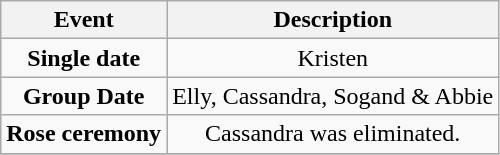<table class="wikitable sortable" style="text-align:center;">
<tr>
<th>Event</th>
<th>Description</th>
</tr>
<tr>
<td><strong>Single date</strong></td>
<td>Kristen</td>
</tr>
<tr>
<td><strong>Group Date</strong></td>
<td>Elly, Cassandra, Sogand & Abbie</td>
</tr>
<tr>
<td><strong>Rose ceremony</strong></td>
<td>Cassandra was eliminated.</td>
</tr>
<tr>
</tr>
</table>
